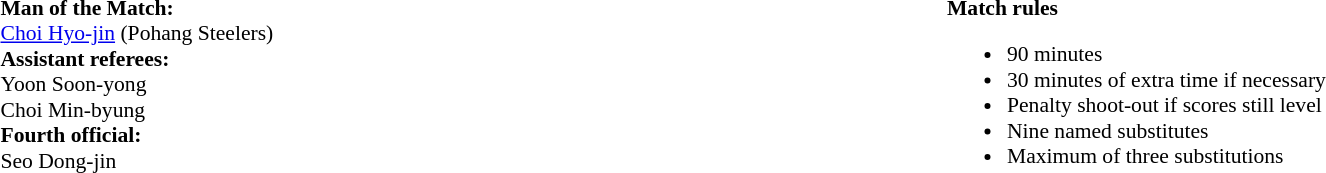<table width=100% style="font-size: 90%">
<tr>
<td width=50% valign=top><br><strong>Man of the Match:</strong><br>
<a href='#'>Choi Hyo-jin</a> (Pohang Steelers)<br><strong>Assistant referees:</strong><br>
Yoon Soon-yong<br>
Choi Min-byung<br>
<strong>Fourth official:</strong><br>
Seo Dong-jin</td>
<td width=50% valign=top><br><strong>Match rules</strong><ul><li>90 minutes</li><li>30 minutes of extra time if necessary</li><li>Penalty shoot-out if scores still level</li><li>Nine named substitutes</li><li>Maximum of three substitutions</li></ul></td>
</tr>
</table>
